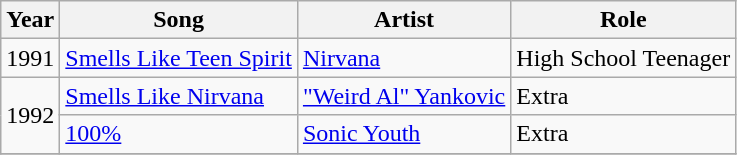<table class="wikitable">
<tr>
<th>Year</th>
<th>Song</th>
<th>Artist</th>
<th>Role</th>
</tr>
<tr>
<td>1991</td>
<td><a href='#'>Smells Like Teen Spirit</a></td>
<td><a href='#'>Nirvana</a></td>
<td>High School Teenager</td>
</tr>
<tr>
<td rowspan=2>1992</td>
<td><a href='#'>Smells Like Nirvana</a></td>
<td><a href='#'>"Weird Al" Yankovic</a></td>
<td>Extra</td>
</tr>
<tr>
<td><a href='#'>100%</a></td>
<td><a href='#'>Sonic Youth</a></td>
<td>Extra</td>
</tr>
<tr>
</tr>
</table>
